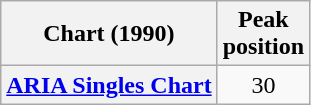<table class="wikitable plainrowheaders">
<tr>
<th scope="col">Chart (1990)</th>
<th scope="col">Peak<br>position</th>
</tr>
<tr>
<th scope="row"><a href='#'>ARIA Singles Chart</a></th>
<td style="text-align:center;">30</td>
</tr>
</table>
